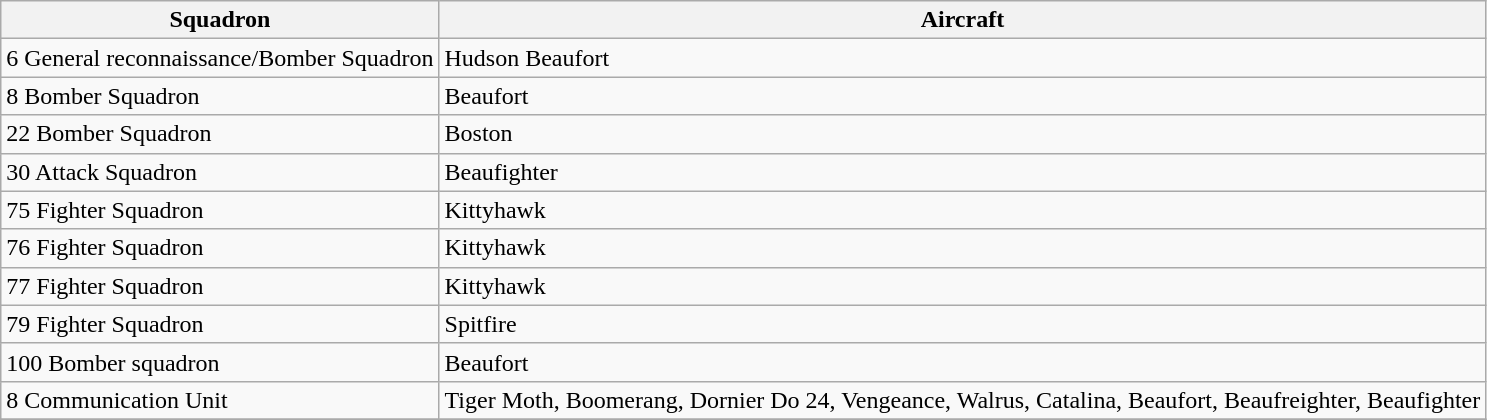<table class="wikitable" border="1">
<tr>
<th>Squadron</th>
<th>Aircraft</th>
</tr>
<tr>
<td>6 General reconnaissance/Bomber Squadron</td>
<td>Hudson Beaufort</td>
</tr>
<tr>
<td>8 Bomber Squadron</td>
<td>Beaufort</td>
</tr>
<tr>
<td>22 Bomber Squadron</td>
<td>Boston</td>
</tr>
<tr>
<td>30 Attack Squadron</td>
<td>Beaufighter</td>
</tr>
<tr>
<td>75 Fighter Squadron</td>
<td>Kittyhawk</td>
</tr>
<tr>
<td>76 Fighter Squadron</td>
<td>Kittyhawk</td>
</tr>
<tr>
<td>77 Fighter Squadron</td>
<td>Kittyhawk</td>
</tr>
<tr>
<td>79 Fighter Squadron</td>
<td>Spitfire</td>
</tr>
<tr>
<td>100 Bomber squadron</td>
<td>Beaufort</td>
</tr>
<tr>
<td>8 Communication Unit</td>
<td>Tiger Moth, Boomerang, Dornier Do 24, Vengeance, Walrus, Catalina, Beaufort, Beaufreighter, Beaufighter</td>
</tr>
<tr>
</tr>
</table>
